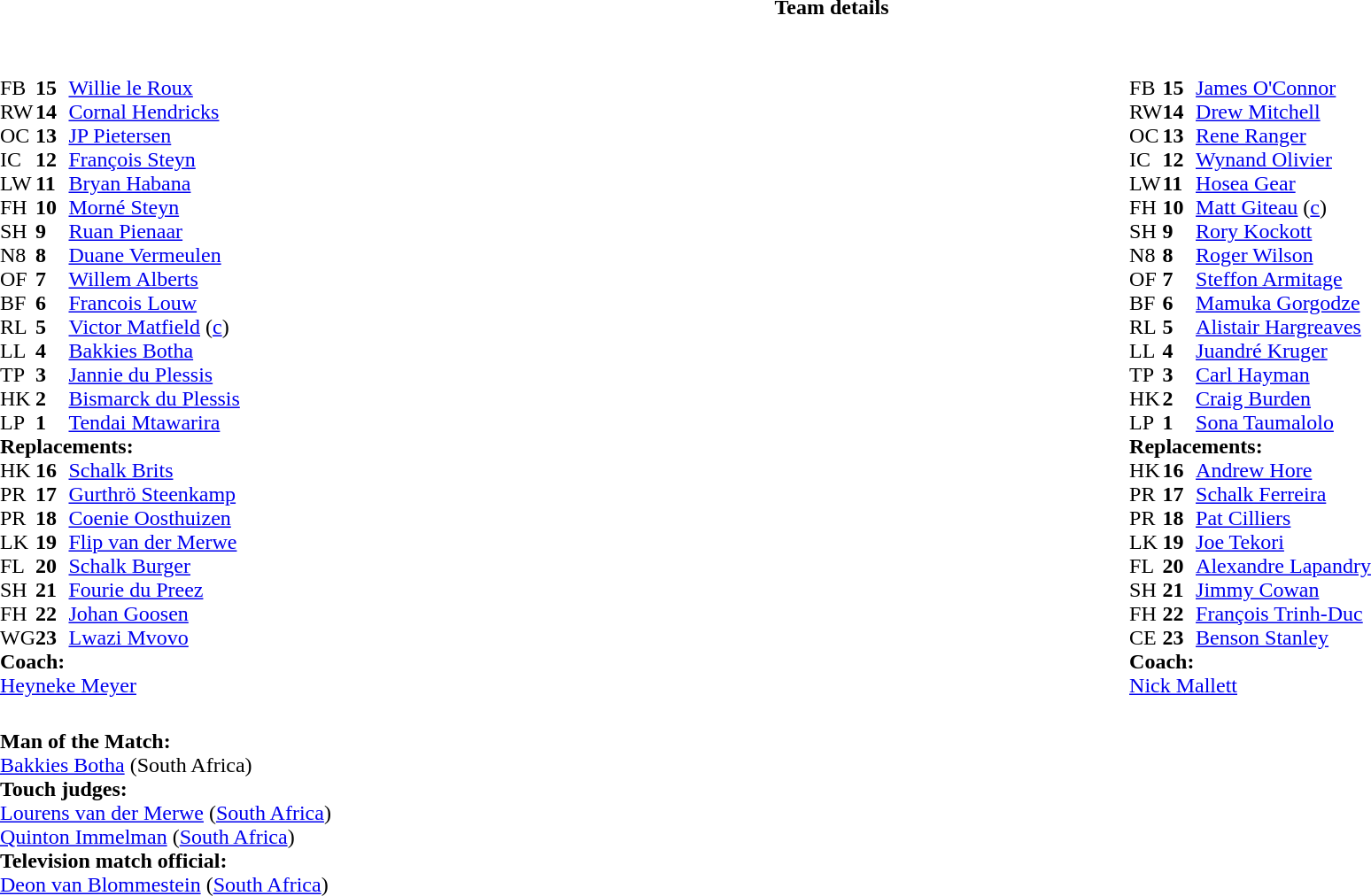<table border="0" width="100%" class="collapsible collapsed">
<tr>
<th>Team details</th>
</tr>
<tr>
<td><br><table style="width:100%;">
<tr>
<td style="vertical-align:top; width:50%"><br><table cellspacing="0" cellpadding="0">
<tr>
<th width="25"></th>
<th width="25"></th>
</tr>
<tr>
<td>FB</td>
<td><strong>15</strong></td>
<td><a href='#'>Willie le Roux</a></td>
</tr>
<tr>
<td>RW</td>
<td><strong>14</strong></td>
<td><a href='#'>Cornal Hendricks</a></td>
</tr>
<tr>
<td>OC</td>
<td><strong>13</strong></td>
<td><a href='#'>JP Pietersen</a></td>
</tr>
<tr>
<td>IC</td>
<td><strong>12</strong></td>
<td><a href='#'>François Steyn</a></td>
</tr>
<tr>
<td>LW</td>
<td><strong>11</strong></td>
<td><a href='#'>Bryan Habana</a></td>
<td></td>
<td></td>
</tr>
<tr>
<td>FH</td>
<td><strong>10</strong></td>
<td><a href='#'>Morné Steyn</a></td>
<td></td>
<td></td>
</tr>
<tr>
<td>SH</td>
<td><strong>9</strong></td>
<td><a href='#'>Ruan Pienaar</a></td>
<td></td>
<td></td>
</tr>
<tr>
<td>N8</td>
<td><strong>8</strong></td>
<td><a href='#'>Duane Vermeulen</a></td>
</tr>
<tr>
<td>OF</td>
<td><strong>7</strong></td>
<td><a href='#'>Willem Alberts</a></td>
<td></td>
<td></td>
</tr>
<tr>
<td>BF</td>
<td><strong>6</strong></td>
<td><a href='#'>Francois Louw</a></td>
</tr>
<tr>
<td>RL</td>
<td><strong>5</strong></td>
<td><a href='#'>Victor Matfield</a> (<a href='#'>c</a>)</td>
</tr>
<tr>
<td>LL</td>
<td><strong>4</strong></td>
<td><a href='#'>Bakkies Botha</a></td>
<td></td>
<td></td>
</tr>
<tr>
<td>TP</td>
<td><strong>3</strong></td>
<td><a href='#'>Jannie du Plessis</a></td>
<td></td>
<td></td>
</tr>
<tr>
<td>HK</td>
<td><strong>2</strong></td>
<td><a href='#'>Bismarck du Plessis</a></td>
<td></td>
<td></td>
</tr>
<tr>
<td>LP</td>
<td><strong>1</strong></td>
<td><a href='#'>Tendai Mtawarira</a></td>
<td></td>
<td></td>
</tr>
<tr>
<td colspan=3><strong>Replacements:</strong></td>
</tr>
<tr>
<td>HK</td>
<td><strong>16</strong></td>
<td><a href='#'>Schalk Brits</a></td>
<td></td>
<td></td>
</tr>
<tr>
<td>PR</td>
<td><strong>17</strong></td>
<td><a href='#'>Gurthrö Steenkamp</a></td>
<td></td>
<td></td>
</tr>
<tr>
<td>PR</td>
<td><strong>18</strong></td>
<td><a href='#'>Coenie Oosthuizen</a></td>
<td></td>
<td></td>
</tr>
<tr>
<td>LK</td>
<td><strong>19</strong></td>
<td><a href='#'>Flip van der Merwe</a></td>
<td></td>
<td></td>
</tr>
<tr>
<td>FL</td>
<td><strong>20</strong></td>
<td><a href='#'>Schalk Burger</a></td>
<td></td>
<td></td>
</tr>
<tr>
<td>SH</td>
<td><strong>21</strong></td>
<td><a href='#'>Fourie du Preez</a></td>
<td></td>
<td></td>
</tr>
<tr>
<td>FH</td>
<td><strong>22</strong></td>
<td><a href='#'>Johan Goosen</a></td>
<td></td>
<td></td>
</tr>
<tr>
<td>WG</td>
<td><strong>23</strong></td>
<td><a href='#'>Lwazi Mvovo</a></td>
<td></td>
<td></td>
</tr>
<tr>
<td colspan=3><strong>Coach:</strong></td>
</tr>
<tr>
<td colspan="4"> <a href='#'>Heyneke Meyer</a></td>
</tr>
</table>
</td>
<td style="vertical-align:top"></td>
<td style="vertical-align:top; width:50%"><br><table cellspacing="0" cellpadding="0" style="margin:auto">
<tr>
<th width="25"></th>
<th width="25"></th>
</tr>
<tr>
<td>FB</td>
<td><strong>15</strong></td>
<td> <a href='#'>James O'Connor</a></td>
</tr>
<tr>
<td>RW</td>
<td><strong>14</strong></td>
<td> <a href='#'>Drew Mitchell</a></td>
<td></td>
<td></td>
</tr>
<tr>
<td>OC</td>
<td><strong>13</strong></td>
<td> <a href='#'>Rene Ranger</a></td>
</tr>
<tr>
<td>IC</td>
<td><strong>12</strong></td>
<td> <a href='#'>Wynand Olivier</a></td>
</tr>
<tr>
<td>LW</td>
<td><strong>11</strong></td>
<td> <a href='#'>Hosea Gear</a></td>
</tr>
<tr>
<td>FH</td>
<td><strong>10</strong></td>
<td> <a href='#'>Matt Giteau</a> (<a href='#'>c</a>)</td>
<td></td>
<td></td>
</tr>
<tr>
<td>SH</td>
<td><strong>9</strong></td>
<td> <a href='#'>Rory Kockott</a></td>
<td></td>
<td></td>
</tr>
<tr>
<td>N8</td>
<td><strong>8</strong></td>
<td> <a href='#'>Roger Wilson</a></td>
</tr>
<tr>
<td>OF</td>
<td><strong>7</strong></td>
<td> <a href='#'>Steffon Armitage</a></td>
<td></td>
<td></td>
</tr>
<tr>
<td>BF</td>
<td><strong>6</strong></td>
<td> <a href='#'>Mamuka Gorgodze</a></td>
<td></td>
</tr>
<tr>
<td>RL</td>
<td><strong>5</strong></td>
<td> <a href='#'>Alistair Hargreaves</a></td>
</tr>
<tr>
<td>LL</td>
<td><strong>4</strong></td>
<td> <a href='#'>Juandré Kruger</a></td>
<td></td>
<td></td>
</tr>
<tr>
<td>TP</td>
<td><strong>3</strong></td>
<td> <a href='#'>Carl Hayman</a></td>
<td></td>
<td></td>
</tr>
<tr>
<td>HK</td>
<td><strong>2</strong></td>
<td> <a href='#'>Craig Burden</a></td>
<td></td>
<td></td>
</tr>
<tr>
<td>LP</td>
<td><strong>1</strong></td>
<td> <a href='#'>Sona Taumalolo</a></td>
<td></td>
<td></td>
</tr>
<tr>
<td colspan=3><strong>Replacements:</strong></td>
</tr>
<tr>
<td>HK</td>
<td><strong>16</strong></td>
<td> <a href='#'>Andrew Hore</a></td>
<td></td>
<td></td>
</tr>
<tr>
<td>PR</td>
<td><strong>17</strong></td>
<td> <a href='#'>Schalk Ferreira</a></td>
<td></td>
<td></td>
</tr>
<tr>
<td>PR</td>
<td><strong>18</strong></td>
<td> <a href='#'>Pat Cilliers</a></td>
<td></td>
<td></td>
</tr>
<tr>
<td>LK</td>
<td><strong>19</strong></td>
<td> <a href='#'>Joe Tekori</a></td>
<td></td>
<td></td>
</tr>
<tr>
<td>FL</td>
<td><strong>20</strong></td>
<td> <a href='#'>Alexandre Lapandry</a></td>
<td></td>
<td></td>
</tr>
<tr>
<td>SH</td>
<td><strong>21</strong></td>
<td> <a href='#'>Jimmy Cowan</a></td>
<td></td>
<td></td>
</tr>
<tr>
<td>FH</td>
<td><strong>22</strong></td>
<td> <a href='#'>François Trinh-Duc</a></td>
<td></td>
<td></td>
</tr>
<tr>
<td>CE</td>
<td><strong>23</strong></td>
<td> <a href='#'>Benson Stanley</a></td>
<td></td>
<td></td>
</tr>
<tr>
<td colspan=3><strong>Coach:</strong></td>
</tr>
<tr>
<td colspan="4"> <a href='#'>Nick Mallett</a></td>
</tr>
</table>
</td>
</tr>
</table>
<table style="width:100%">
<tr>
<td><br><strong>Man of the Match:</strong>
<br><a href='#'>Bakkies Botha</a> (South Africa)<br><strong>Touch judges:</strong>
<br><a href='#'>Lourens van der Merwe</a> (<a href='#'>South Africa</a>)
<br><a href='#'>Quinton Immelman</a> (<a href='#'>South Africa</a>)
<br><strong>Television match official:</strong>
<br><a href='#'>Deon van Blommestein</a> (<a href='#'>South Africa</a>)</td>
</tr>
</table>
</td>
</tr>
</table>
